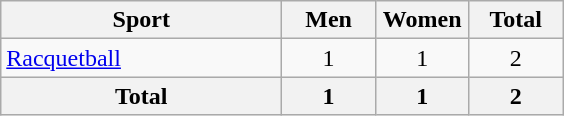<table class="wikitable sortable" style="text-align:center;">
<tr>
<th width=180>Sport</th>
<th width=55>Men</th>
<th width=55>Women</th>
<th width=55>Total</th>
</tr>
<tr>
<td align=left><a href='#'>Racquetball</a></td>
<td>1</td>
<td>1</td>
<td>2</td>
</tr>
<tr>
<th>Total</th>
<th>1</th>
<th>1</th>
<th>2</th>
</tr>
</table>
